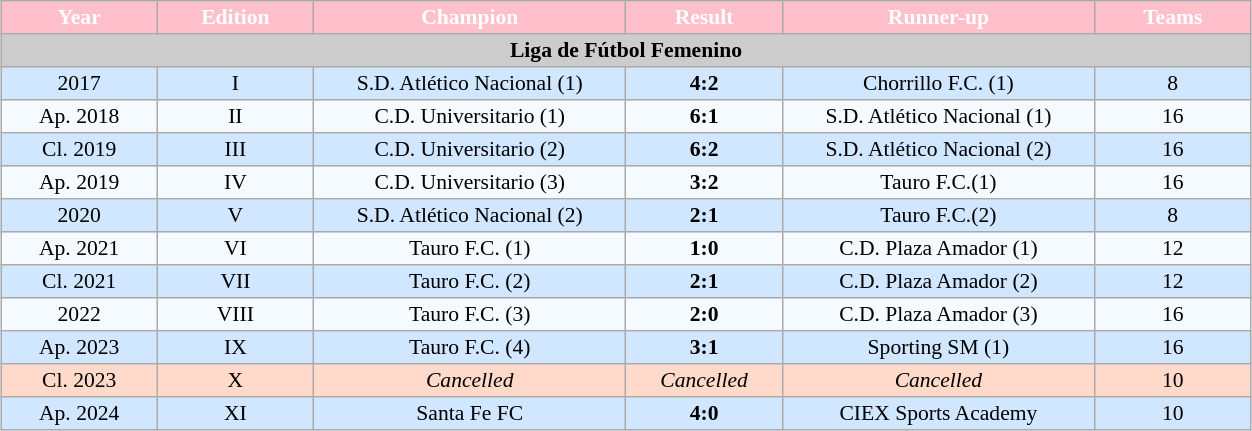<table align=center width=66% border=1 cellpadding="2" cellspacing="0" style="background: #f9f9f9; border: 1px #aaa solid; border-collapse: collapse; font-size: 90%; text-align: left;">
<tr align=center bgcolor=pink style="color: white;">
<th width="10%">Year</th>
<th width="10%">Edition</th>
<th width="20%">Champion</th>
<th width="10%">Result</th>
<th width="20%">Runner-up</th>
<th width="10%">Teams</th>
</tr>
<tr align="center" bgcolor="#CCCCCC" style="color:#000000;">
<th colspan="6">Liga de Fútbol Femenino</th>
</tr>
<tr align="center" bgcolor="#d0e7ff">
<td>2017</td>
<td>I</td>
<td>S.D. Atlético Nacional (1)</td>
<td><strong>4:2</strong></td>
<td>Chorrillo F.C. (1)</td>
<td>8</td>
</tr>
<tr align="center" bgcolor="#f5faff">
<td>Ap. 2018</td>
<td>II</td>
<td> C.D. Universitario (1)</td>
<td><strong>6:1</strong></td>
<td>S.D. Atlético Nacional (1)</td>
<td>16</td>
</tr>
<tr align="center" bgcolor="#d0e7ff">
<td>Cl. 2019</td>
<td>III</td>
<td> C.D. Universitario (2)</td>
<td><strong>6:2</strong></td>
<td>S.D. Atlético Nacional (2)</td>
<td>16</td>
</tr>
<tr align="center" bgcolor="#f5faff">
<td>Ap. 2019</td>
<td>IV</td>
<td> C.D. Universitario (3)</td>
<td><strong>3:2</strong></td>
<td>Tauro F.C.(1)</td>
<td>16</td>
</tr>
<tr align="center" bgcolor="#d0e7ff">
<td>2020</td>
<td>V</td>
<td>S.D. Atlético Nacional (2)</td>
<td><strong>2:1</strong></td>
<td>Tauro F.C.(2)</td>
<td>8</td>
</tr>
<tr align="center" bgcolor="#f5faff">
<td>Ap. 2021</td>
<td>VI</td>
<td>Tauro F.C. (1)</td>
<td><strong>1:0</strong></td>
<td>C.D. Plaza Amador (1)</td>
<td>12</td>
</tr>
<tr align="center" bgcolor="#d0e7ff">
<td>Cl. 2021</td>
<td>VII</td>
<td>Tauro F.C. (2)</td>
<td><strong>2:1</strong></td>
<td>C.D. Plaza Amador (2)</td>
<td>12</td>
</tr>
<tr align="center" bgcolor="#f5faff">
<td>2022</td>
<td>VIII</td>
<td>Tauro F.C. (3)</td>
<td><strong>2:0</strong></td>
<td>C.D. Plaza Amador (3)</td>
<td>16</td>
</tr>
<tr align="center" bgcolor="#d0e7ff">
<td>Ap. 2023</td>
<td>IX</td>
<td>Tauro F.C. (4)</td>
<td><strong>3:1</strong></td>
<td>Sporting SM (1)</td>
<td>16</td>
</tr>
<tr align="center" bgcolor="#ffd9c9">
<td>Cl. 2023</td>
<td>X</td>
<td><em>Cancelled</em></td>
<td><em>Cancelled</em></td>
<td><em>Cancelled</em></td>
<td>10</td>
</tr>
<tr align="center" bgcolor="#d0e7ff">
<td>Ap. 2024</td>
<td>XI</td>
<td>Santa Fe FC</td>
<td><strong>4:0</strong></td>
<td>CIEX Sports Academy</td>
<td>10</td>
</tr>
</table>
